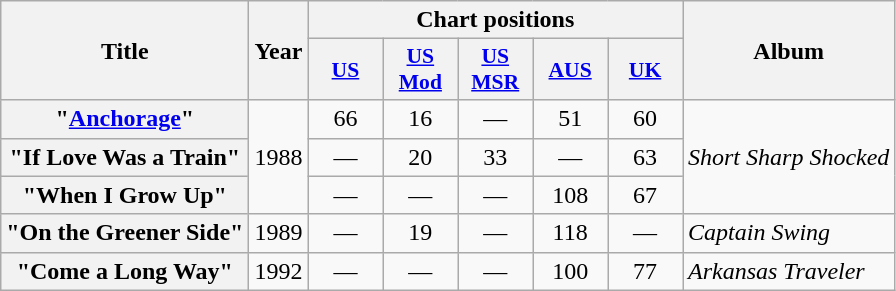<table class="wikitable plainrowheaders" style="text-align:center;">
<tr>
<th scope="col" rowspan="2">Title</th>
<th scope="col" rowspan="2">Year</th>
<th scope="col" colspan="5">Chart positions</th>
<th scope="col" rowspan="2">Album</th>
</tr>
<tr>
<th scope="col" style="width:3em; font-size:90%"><a href='#'>US</a></th>
<th scope="col" style="width:3em; font-size:90%"><a href='#'>US Mod</a></th>
<th scope="col" style="width:3em; font-size:90%"><a href='#'>US MSR</a></th>
<th scope="col" style="width:3em; font-size:90%"><a href='#'>AUS</a><br></th>
<th scope="col" style="width:3em; font-size:90%"><a href='#'>UK</a><br></th>
</tr>
<tr>
<th scope="row">"<a href='#'>Anchorage</a>"</th>
<td rowspan="3">1988</td>
<td>66</td>
<td>16</td>
<td>—</td>
<td>51</td>
<td>60</td>
<td style="text-align:left" rowspan="3"><em>Short Sharp Shocked</em></td>
</tr>
<tr>
<th scope="row">"If Love Was a Train"</th>
<td>—</td>
<td>20</td>
<td>33</td>
<td>—</td>
<td>63</td>
</tr>
<tr>
<th scope="row">"When I Grow Up"</th>
<td>—</td>
<td>—</td>
<td>—</td>
<td>108</td>
<td>67</td>
</tr>
<tr>
<th scope="row">"On the Greener Side"</th>
<td>1989</td>
<td>—</td>
<td>19</td>
<td>—</td>
<td>118</td>
<td>—</td>
<td style="text-align:left;"><em>Captain Swing</em></td>
</tr>
<tr>
<th scope="row">"Come a Long Way"</th>
<td>1992</td>
<td>—</td>
<td>—</td>
<td>—</td>
<td>100</td>
<td>77</td>
<td style="text-align:left;"><em>Arkansas Traveler</em></td>
</tr>
</table>
